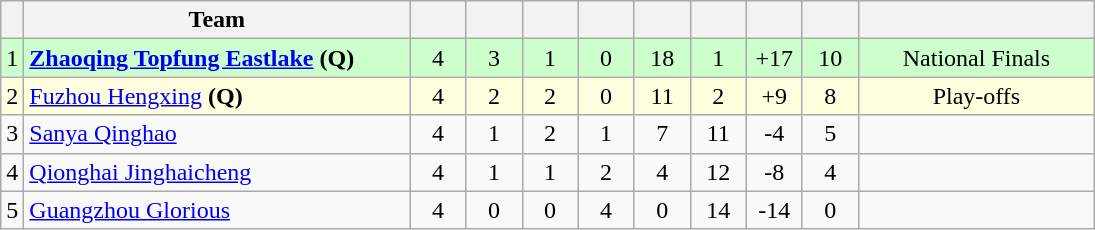<table class="wikitable" style="text-align:center;">
<tr>
<th></th>
<th width=250>Team</th>
<th width=30></th>
<th width=30></th>
<th width=30></th>
<th width=30></th>
<th width=30></th>
<th width=30></th>
<th width=30></th>
<th width=30></th>
<th width=150></th>
</tr>
<tr bgcolor="#ccffcc">
<td>1</td>
<td align="left"><strong><a href='#'>Zhaoqing Topfung Eastlake</a> (Q)</strong></td>
<td>4</td>
<td>3</td>
<td>1</td>
<td>0</td>
<td>18</td>
<td>1</td>
<td>+17</td>
<td>10</td>
<td>National Finals</td>
</tr>
<tr bgcolor="#FFFFE0">
<td>2</td>
<td align="left"><a href='#'>Fuzhou Hengxing</a> <strong>(Q)</strong></td>
<td>4</td>
<td>2</td>
<td>2</td>
<td>0</td>
<td>11</td>
<td>2</td>
<td>+9</td>
<td>8</td>
<td>Play-offs</td>
</tr>
<tr>
<td>3</td>
<td align="left"><a href='#'>Sanya Qinghao</a></td>
<td>4</td>
<td>1</td>
<td>2</td>
<td>1</td>
<td>7</td>
<td>11</td>
<td>-4</td>
<td>5</td>
<td></td>
</tr>
<tr>
<td>4</td>
<td align="left"><a href='#'>Qionghai Jinghaicheng</a></td>
<td>4</td>
<td>1</td>
<td>1</td>
<td>2</td>
<td>4</td>
<td>12</td>
<td>-8</td>
<td>4</td>
<td></td>
</tr>
<tr>
<td>5</td>
<td align="left"><a href='#'>Guangzhou Glorious</a></td>
<td>4</td>
<td>0</td>
<td>0</td>
<td>4</td>
<td>0</td>
<td>14</td>
<td>-14</td>
<td>0</td>
<td></td>
</tr>
</table>
